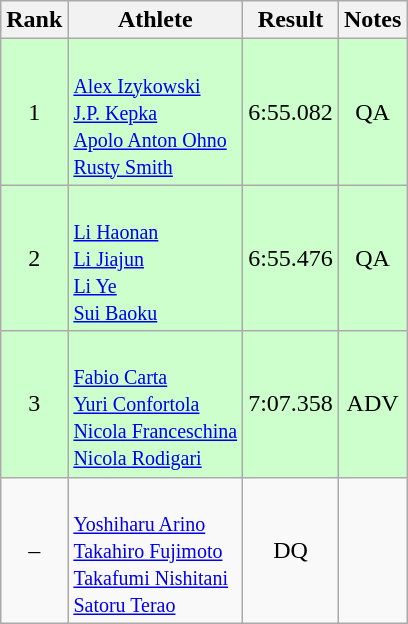<table class="wikitable" style="text-align:center">
<tr>
<th>Rank</th>
<th>Athlete</th>
<th>Result</th>
<th>Notes</th>
</tr>
<tr bgcolor=ccffcc>
<td>1</td>
<td align=left> <br> <small> <a href='#'>Alex Izykowski</a> <br> <a href='#'>J.P. Kepka</a> <br> <a href='#'>Apolo Anton Ohno</a> <br> <a href='#'>Rusty Smith</a> </small></td>
<td>6:55.082</td>
<td>QA</td>
</tr>
<tr bgcolor=ccffcc>
<td>2</td>
<td align=left> <br> <small> <a href='#'>Li Haonan</a> <br> <a href='#'>Li Jiajun</a> <br> <a href='#'>Li Ye</a> <br> <a href='#'>Sui Baoku</a> </small></td>
<td>6:55.476</td>
<td>QA</td>
</tr>
<tr bgcolor=ccffcc>
<td>3</td>
<td align=left> <br> <small> <a href='#'>Fabio Carta</a> <br> <a href='#'>Yuri Confortola</a> <br> <a href='#'>Nicola Franceschina</a> <br> <a href='#'>Nicola Rodigari</a> </small></td>
<td>7:07.358</td>
<td>ADV</td>
</tr>
<tr>
<td>–</td>
<td align=left> <br> <small> <a href='#'>Yoshiharu Arino</a> <br> <a href='#'>Takahiro Fujimoto</a> <br> <a href='#'>Takafumi Nishitani</a> <br> <a href='#'>Satoru Terao</a> </small></td>
<td>DQ</td>
<td></td>
</tr>
</table>
